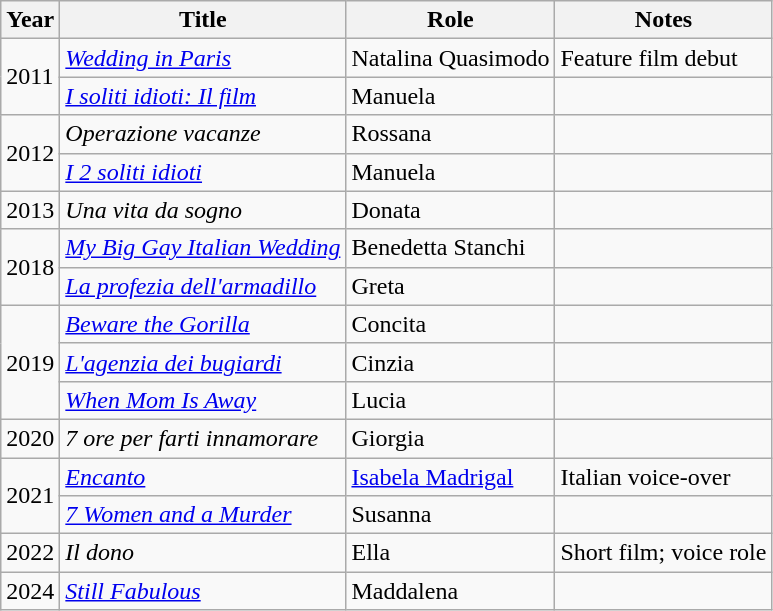<table class="wikitable">
<tr>
<th>Year</th>
<th>Title</th>
<th>Role</th>
<th>Notes</th>
</tr>
<tr>
<td rowspan="2">2011</td>
<td><em><a href='#'>Wedding in Paris</a></em></td>
<td>Natalina Quasimodo</td>
<td>Feature film debut</td>
</tr>
<tr>
<td><em><a href='#'>I soliti idioti: Il film</a></em></td>
<td>Manuela</td>
<td></td>
</tr>
<tr>
<td rowspan="2">2012</td>
<td><em>Operazione vacanze</em></td>
<td>Rossana</td>
<td></td>
</tr>
<tr>
<td><em><a href='#'>I 2 soliti idioti</a></em></td>
<td>Manuela</td>
<td></td>
</tr>
<tr>
<td>2013</td>
<td><em>Una vita da sogno</em></td>
<td>Donata</td>
<td></td>
</tr>
<tr>
<td rowspan="2">2018</td>
<td><em><a href='#'>My Big Gay Italian Wedding</a></em></td>
<td>Benedetta Stanchi</td>
<td></td>
</tr>
<tr>
<td><em><a href='#'>La profezia dell'armadillo</a></em></td>
<td>Greta</td>
<td></td>
</tr>
<tr>
<td rowspan="3">2019</td>
<td><em><a href='#'>Beware the Gorilla</a></em></td>
<td>Concita</td>
<td></td>
</tr>
<tr>
<td><em><a href='#'>L'agenzia dei bugiardi</a></em></td>
<td>Cinzia</td>
<td></td>
</tr>
<tr>
<td><em><a href='#'>When Mom Is Away</a></em></td>
<td>Lucia</td>
<td></td>
</tr>
<tr>
<td>2020</td>
<td><em>7 ore per farti innamorare</em></td>
<td>Giorgia</td>
<td></td>
</tr>
<tr>
<td rowspan="2">2021</td>
<td><em><a href='#'>Encanto</a></em></td>
<td><a href='#'>Isabela Madrigal</a></td>
<td>Italian voice-over</td>
</tr>
<tr>
<td><em><a href='#'>7 Women and a Murder</a></em></td>
<td>Susanna</td>
<td></td>
</tr>
<tr>
<td>2022</td>
<td><em>Il dono</em></td>
<td>Ella</td>
<td>Short film; voice role</td>
</tr>
<tr>
<td>2024</td>
<td><em><a href='#'>Still Fabulous</a></em></td>
<td>Maddalena</td>
<td></td>
</tr>
</table>
